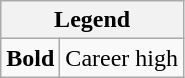<table class="wikitable mw-collapsible mw-collapsed">
<tr>
<th colspan="2">Legend</th>
</tr>
<tr>
<td><strong>Bold</strong></td>
<td>Career high</td>
</tr>
</table>
